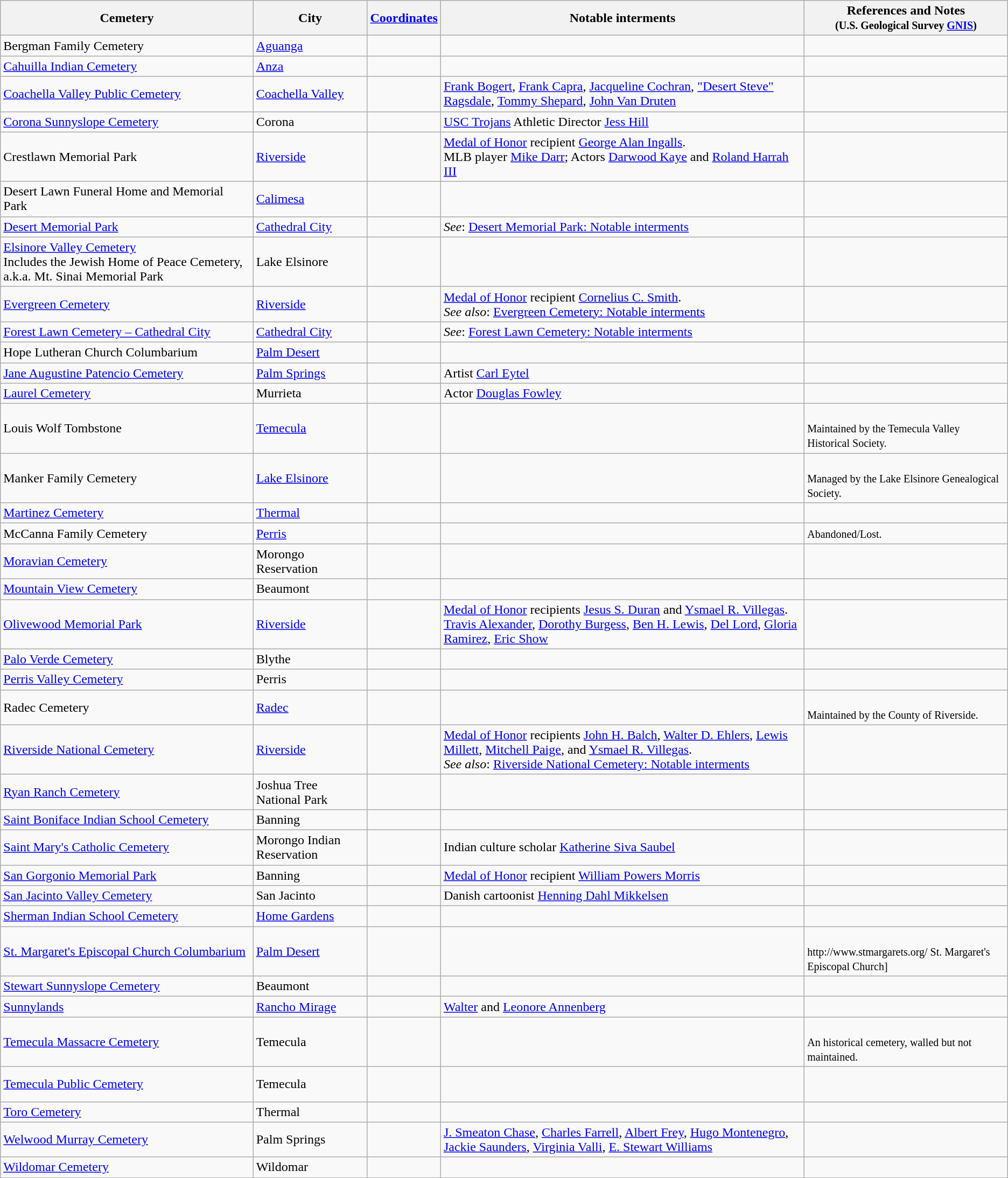<table class="wikitable">
<tr>
<th>Cemetery</th>
<th>City</th>
<th><a href='#'>Coordinates</a></th>
<th>Notable interments</th>
<th>References and Notes<br><small>(U.S. Geological Survey <a href='#'>GNIS</a>)</small></th>
</tr>
<tr>
<td>Bergman Family Cemetery</td>
<td><a href='#'>Aguanga</a></td>
<td><small></small></td>
<td></td>
<td><small></small></td>
</tr>
<tr>
<td><a href='#'>Cahuilla Indian Cemetery</a></td>
<td><a href='#'>Anza</a></td>
<td><small></small></td>
<td></td>
<td><small></small></td>
</tr>
<tr>
<td><a href='#'>Coachella Valley Public Cemetery</a></td>
<td><a href='#'>Coachella Valley</a></td>
<td><small></small></td>
<td><a href='#'>Frank Bogert</a>, <a href='#'>Frank Capra</a>, <a href='#'>Jacqueline Cochran</a>, <a href='#'>"Desert Steve" Ragsdale</a>, <a href='#'>Tommy Shepard</a>, <a href='#'>John Van Druten</a></td>
<td><small></small></td>
</tr>
<tr>
<td><a href='#'>Corona Sunnyslope Cemetery</a></td>
<td>Corona</td>
<td><small></small></td>
<td><a href='#'>USC Trojans</a> Athletic Director <a href='#'>Jess Hill</a></td>
<td><small><br></small></td>
</tr>
<tr>
<td>Crestlawn Memorial Park</td>
<td><a href='#'>Riverside</a></td>
<td><small></small></td>
<td><a href='#'>Medal of Honor</a> recipient <a href='#'>George Alan Ingalls</a>.<br>MLB player <a href='#'>Mike Darr</a>; Actors <a href='#'>Darwood Kaye</a> and <a href='#'>Roland Harrah III</a></td>
<td><small><br></small></td>
</tr>
<tr>
<td>Desert Lawn Funeral Home and Memorial Park</td>
<td><a href='#'>Calimesa</a></td>
<td><small></small></td>
<td></td>
<td><small></small></td>
</tr>
<tr>
<td><a href='#'>Desert Memorial Park</a></td>
<td><a href='#'>Cathedral City</a></td>
<td><small></small></td>
<td><em>See</em>: <a href='#'>Desert Memorial Park: Notable interments</a></td>
<td><small><br></small></td>
</tr>
<tr>
<td><a href='#'>Elsinore Valley Cemetery</a><br>Includes the Jewish Home of Peace Cemetery, a.k.a. Mt. Sinai Memorial Park</td>
<td>Lake Elsinore</td>
<td><small></small></td>
<td></td>
<td><small><br></small></td>
</tr>
<tr>
<td><a href='#'>Evergreen Cemetery</a></td>
<td><a href='#'>Riverside</a></td>
<td><small></small></td>
<td><a href='#'>Medal of Honor</a> recipient <a href='#'>Cornelius C. Smith</a>.<br><em>See also</em>: <a href='#'>Evergreen Cemetery: Notable interments</a></td>
<td><small></small></td>
</tr>
<tr>
<td><a href='#'>Forest Lawn Cemetery – Cathedral City</a></td>
<td><a href='#'>Cathedral City</a></td>
<td><small></small></td>
<td><em>See</em>: <a href='#'>Forest Lawn Cemetery: Notable interments</a></td>
<td><small></small></td>
</tr>
<tr>
<td>Hope Lutheran Church Columbarium</td>
<td><a href='#'>Palm Desert</a></td>
<td><small></small></td>
<td></td>
<td><small><br> </small></td>
</tr>
<tr>
<td><a href='#'>Jane Augustine Patencio Cemetery</a></td>
<td><a href='#'>Palm Springs</a></td>
<td><small></small></td>
<td>Artist <a href='#'>Carl Eytel</a></td>
<td><small><br></small></td>
</tr>
<tr>
<td><a href='#'>Laurel Cemetery</a></td>
<td>Murrieta</td>
<td><small></small></td>
<td>Actor <a href='#'>Douglas Fowley</a></td>
<td><small><br></small></td>
</tr>
<tr>
<td>Louis Wolf Tombstone</td>
<td><a href='#'>Temecula</a></td>
<td><small></small></td>
<td></td>
<td><small><br>Maintained by the Temecula Valley Historical Society.</small></td>
</tr>
<tr>
<td>Manker Family Cemetery</td>
<td><a href='#'>Lake Elsinore</a></td>
<td><small></small></td>
<td></td>
<td><small><br>Managed by the Lake Elsinore Genealogical Society.</small></td>
</tr>
<tr>
<td><a href='#'>Martinez Cemetery</a></td>
<td><a href='#'>Thermal</a></td>
<td><small></small></td>
<td></td>
<td><small></small></td>
</tr>
<tr>
<td>McCanna Family Cemetery</td>
<td><a href='#'>Perris</a></td>
<td><small></small></td>
<td></td>
<td><small>Abandoned/Lost.</small></td>
</tr>
<tr>
<td><a href='#'>Moravian Cemetery</a></td>
<td>Morongo Reservation</td>
<td><small></small></td>
<td></td>
<td><small><br></small></td>
</tr>
<tr>
<td><a href='#'>Mountain View Cemetery</a></td>
<td>Beaumont</td>
<td><small></small></td>
<td></td>
<td><small><br></small></td>
</tr>
<tr>
<td><a href='#'>Olivewood Memorial Park</a></td>
<td><a href='#'>Riverside</a></td>
<td><small></small></td>
<td><a href='#'>Medal of Honor</a> recipients <a href='#'>Jesus S. Duran</a> and <a href='#'>Ysmael R. Villegas</a>.<br><a href='#'>Travis Alexander</a>, <a href='#'>Dorothy Burgess</a>, <a href='#'>Ben H. Lewis</a>, <a href='#'>Del Lord</a>, <a href='#'>Gloria Ramirez</a>, <a href='#'>Eric Show</a></td>
<td><small><br></small></td>
</tr>
<tr>
<td><a href='#'>Palo Verde Cemetery</a></td>
<td>Blythe</td>
<td><small></small></td>
<td></td>
<td><small></small></td>
</tr>
<tr>
<td><a href='#'>Perris Valley Cemetery</a></td>
<td>Perris</td>
<td><small></small></td>
<td></td>
<td><small></small></td>
</tr>
<tr>
<td>Radec Cemetery</td>
<td><a href='#'>Radec</a></td>
<td><small></small></td>
<td></td>
<td><small><br>Maintained by the County of Riverside.</small></td>
</tr>
<tr>
<td><a href='#'>Riverside National Cemetery</a></td>
<td><a href='#'>Riverside</a></td>
<td><small></small></td>
<td><a href='#'>Medal of Honor</a> recipients <a href='#'>John H. Balch</a>, <a href='#'>Walter D. Ehlers</a>, <a href='#'>Lewis Millett</a>, <a href='#'>Mitchell Paige</a>, and <a href='#'>Ysmael R. Villegas</a>.<br><em>See also</em>: <a href='#'>Riverside National Cemetery: Notable interments</a></td>
<td><small><br></small></td>
</tr>
<tr>
<td><a href='#'>Ryan Ranch Cemetery</a></td>
<td>Joshua Tree National Park</td>
<td><small></small></td>
<td></td>
<td><small></small></td>
</tr>
<tr>
<td><a href='#'>Saint Boniface Indian School Cemetery</a></td>
<td>Banning</td>
<td><small></small></td>
<td></td>
<td><small></small></td>
</tr>
<tr>
<td><a href='#'>Saint Mary's Catholic Cemetery</a></td>
<td>Morongo Indian Reservation</td>
<td><small></small></td>
<td>Indian culture scholar <a href='#'>Katherine Siva Saubel</a></td>
<td><small><br><br></small></td>
</tr>
<tr>
<td><a href='#'>San Gorgonio Memorial Park</a></td>
<td>Banning</td>
<td><small></small></td>
<td><a href='#'>Medal of Honor</a> recipient <a href='#'>William Powers Morris</a></td>
<td><small><br></small></td>
</tr>
<tr>
<td><a href='#'>San Jacinto Valley Cemetery</a></td>
<td>San Jacinto</td>
<td><small></small></td>
<td>Danish cartoonist <a href='#'>Henning Dahl Mikkelsen</a></td>
<td><small><br></small></td>
</tr>
<tr>
<td><a href='#'>Sherman Indian School Cemetery</a></td>
<td><a href='#'>Home Gardens</a></td>
<td><small></small></td>
<td></td>
<td><small><br></small></td>
</tr>
<tr>
<td><a href='#'>St. Margaret's Episcopal Church Columbarium</a></td>
<td><a href='#'>Palm Desert</a></td>
<td><small></small></td>
<td></td>
<td><small><br>http://www.stmargarets.org/ St. Margaret's Episcopal Church]<br></small></td>
</tr>
<tr>
<td><a href='#'>Stewart Sunnyslope Cemetery</a></td>
<td>Beaumont</td>
<td><small></small></td>
<td></td>
<td><small><br></small></td>
</tr>
<tr>
<td><a href='#'>Sunnylands</a></td>
<td><a href='#'>Rancho Mirage</a></td>
<td><small></small></td>
<td><a href='#'>Walter</a> and <a href='#'>Leonore Annenberg</a></td>
<td><small></small></td>
</tr>
<tr>
<td><a href='#'>Temecula Massacre Cemetery</a></td>
<td>Temecula</td>
<td><small></small></td>
<td></td>
<td><small><br> An historical cemetery, walled but not maintained.</small></td>
</tr>
<tr>
<td><a href='#'>Temecula Public Cemetery</a></td>
<td>Temecula</td>
<td><small></small></td>
<td></td>
<td><small><br><br></small></td>
</tr>
<tr>
<td><a href='#'>Toro Cemetery</a></td>
<td>Thermal</td>
<td><small></small></td>
<td></td>
<td><small></small></td>
</tr>
<tr>
<td><a href='#'>Welwood Murray Cemetery</a></td>
<td>Palm Springs</td>
<td><small></small></td>
<td><a href='#'>J. Smeaton Chase</a>, <a href='#'>Charles Farrell</a>, <a href='#'>Albert Frey</a>, <a href='#'>Hugo Montenegro</a>, <a href='#'>Jackie Saunders</a>, <a href='#'>Virginia Valli</a>, <a href='#'>E. Stewart Williams</a></td>
<td><small><br><br></small></td>
</tr>
<tr>
<td><a href='#'>Wildomar Cemetery</a></td>
<td>Wildomar</td>
<td><small></small></td>
<td></td>
<td><small></small></td>
</tr>
</table>
